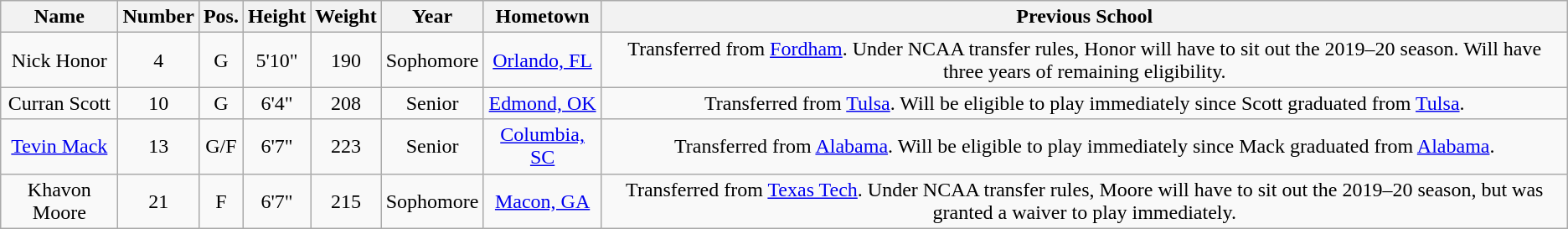<table class="wikitable sortable" border="1" style="text-align: center;">
<tr>
<th>Name</th>
<th>Number</th>
<th>Pos.</th>
<th>Height</th>
<th>Weight</th>
<th>Year</th>
<th>Hometown</th>
<th class="unsortable">Previous School</th>
</tr>
<tr>
<td>Nick Honor</td>
<td>4</td>
<td>G</td>
<td>5'10"</td>
<td>190</td>
<td>Sophomore</td>
<td><a href='#'>Orlando, FL</a></td>
<td>Transferred from <a href='#'>Fordham</a>. Under NCAA transfer rules, Honor will have to sit out the 2019–20 season. Will have three years of remaining eligibility.</td>
</tr>
<tr>
<td>Curran Scott</td>
<td>10</td>
<td>G</td>
<td>6'4"</td>
<td>208</td>
<td> Senior</td>
<td><a href='#'>Edmond, OK</a></td>
<td>Transferred from <a href='#'>Tulsa</a>. Will be eligible to play immediately since Scott graduated from <a href='#'>Tulsa</a>.</td>
</tr>
<tr>
<td><a href='#'>Tevin Mack</a></td>
<td>13</td>
<td>G/F</td>
<td>6'7"</td>
<td>223</td>
<td> Senior</td>
<td><a href='#'>Columbia, SC</a></td>
<td>Transferred from <a href='#'>Alabama</a>. Will be eligible to play immediately since Mack graduated from <a href='#'>Alabama</a>.</td>
</tr>
<tr>
<td>Khavon Moore</td>
<td>21</td>
<td>F</td>
<td>6'7"</td>
<td>215</td>
<td>Sophomore</td>
<td><a href='#'>Macon, GA</a></td>
<td>Transferred from <a href='#'>Texas Tech</a>. Under NCAA transfer rules, Moore will have to sit out the 2019–20 season, but was granted a waiver to play immediately.</td>
</tr>
</table>
